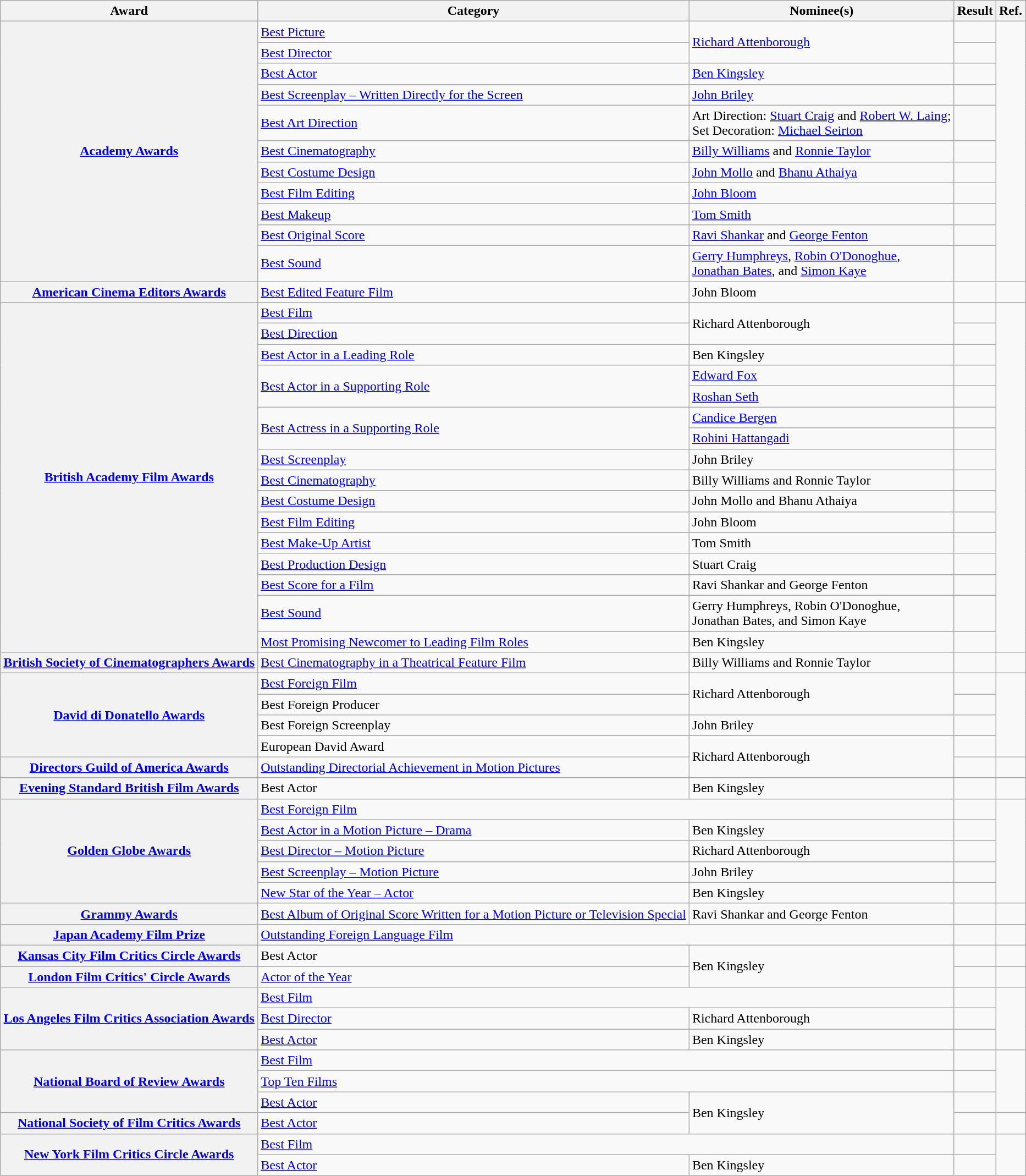<table class="wikitable sortable plainrowheaders">
<tr>
<th scope="col">Award</th>
<th scope="col">Category</th>
<th scope="col">Nominee(s)</th>
<th scope="col">Result</th>
<th scope="col" class="unsortable">Ref.</th>
</tr>
<tr>
<th scope="row" rowspan="11"><a href='#'>Academy Awards</a></th>
<td><a href='#'>Best Picture</a></td>
<td rowspan="2"><a href='#'>Richard Attenborough</a></td>
<td></td>
<td rowspan="11" align="center"></td>
</tr>
<tr>
<td><a href='#'>Best Director</a></td>
<td></td>
</tr>
<tr>
<td><a href='#'>Best Actor</a></td>
<td><a href='#'>Ben Kingsley</a></td>
<td></td>
</tr>
<tr>
<td><a href='#'>Best Screenplay – Written Directly for the Screen</a></td>
<td><a href='#'>John Briley</a></td>
<td></td>
</tr>
<tr>
<td><a href='#'>Best Art Direction</a></td>
<td>Art Direction: <a href='#'>Stuart Craig</a> and <a href='#'>Robert W. Laing</a>; <br> Set Decoration: <a href='#'>Michael Seirton</a></td>
<td></td>
</tr>
<tr>
<td><a href='#'>Best Cinematography</a></td>
<td><a href='#'>Billy Williams</a> and <a href='#'>Ronnie Taylor</a></td>
<td></td>
</tr>
<tr>
<td><a href='#'>Best Costume Design</a></td>
<td><a href='#'>John Mollo</a> and <a href='#'>Bhanu Athaiya</a></td>
<td></td>
</tr>
<tr>
<td><a href='#'>Best Film Editing</a></td>
<td><a href='#'>John Bloom</a></td>
<td></td>
</tr>
<tr>
<td><a href='#'>Best Makeup</a></td>
<td><a href='#'>Tom Smith</a></td>
<td></td>
</tr>
<tr>
<td><a href='#'>Best Original Score</a></td>
<td><a href='#'>Ravi Shankar</a> and <a href='#'>George Fenton</a></td>
<td></td>
</tr>
<tr>
<td><a href='#'>Best Sound</a></td>
<td><a href='#'>Gerry Humphreys</a>, <a href='#'>Robin O'Donoghue</a>, <br> <a href='#'>Jonathan Bates</a>, and <a href='#'>Simon Kaye</a></td>
<td></td>
</tr>
<tr>
<th scope="row"><a href='#'>American Cinema Editors Awards</a></th>
<td><a href='#'>Best Edited Feature Film</a></td>
<td>John Bloom</td>
<td></td>
<td align="center"></td>
</tr>
<tr>
<th scope="row" rowspan="16"><a href='#'>British Academy Film Awards</a></th>
<td><a href='#'>Best Film</a></td>
<td rowspan="2">Richard Attenborough</td>
<td></td>
<td rowspan="16" align="center"></td>
</tr>
<tr>
<td><a href='#'>Best Direction</a></td>
<td></td>
</tr>
<tr>
<td><a href='#'>Best Actor in a Leading Role</a></td>
<td>Ben Kingsley</td>
<td></td>
</tr>
<tr>
<td rowspan="2"><a href='#'>Best Actor in a Supporting Role</a></td>
<td><a href='#'>Edward Fox</a></td>
<td></td>
</tr>
<tr>
<td><a href='#'>Roshan Seth</a></td>
<td></td>
</tr>
<tr>
<td rowspan="2"><a href='#'>Best Actress in a Supporting Role</a></td>
<td><a href='#'>Candice Bergen</a></td>
<td></td>
</tr>
<tr>
<td><a href='#'>Rohini Hattangadi</a></td>
<td></td>
</tr>
<tr>
<td><a href='#'>Best Screenplay</a></td>
<td>John Briley</td>
<td></td>
</tr>
<tr>
<td><a href='#'>Best Cinematography</a></td>
<td>Billy Williams and Ronnie Taylor</td>
<td></td>
</tr>
<tr>
<td><a href='#'>Best Costume Design</a></td>
<td>John Mollo and Bhanu Athaiya</td>
<td></td>
</tr>
<tr>
<td><a href='#'>Best Film Editing</a></td>
<td>John Bloom</td>
<td></td>
</tr>
<tr>
<td><a href='#'>Best Make-Up Artist</a></td>
<td>Tom Smith</td>
<td></td>
</tr>
<tr>
<td><a href='#'>Best Production Design</a></td>
<td>Stuart Craig</td>
<td></td>
</tr>
<tr>
<td><a href='#'>Best Score for a Film</a></td>
<td>Ravi Shankar and George Fenton</td>
<td></td>
</tr>
<tr>
<td><a href='#'>Best Sound</a></td>
<td>Gerry Humphreys, Robin O'Donoghue, <br> Jonathan Bates, and Simon Kaye</td>
<td></td>
</tr>
<tr>
<td><a href='#'>Most Promising Newcomer to Leading Film Roles</a></td>
<td>Ben Kingsley</td>
<td></td>
</tr>
<tr>
<th scope="row"><a href='#'>British Society of Cinematographers Awards</a></th>
<td><a href='#'>Best Cinematography in a Theatrical Feature Film</a></td>
<td>Billy Williams and Ronnie Taylor</td>
<td></td>
<td align="center"></td>
</tr>
<tr>
<th scope="row" rowspan="4"><a href='#'>David di Donatello Awards</a></th>
<td><a href='#'>Best Foreign Film</a></td>
<td rowspan="2">Richard Attenborough</td>
<td></td>
<td align="center" rowspan="4"></td>
</tr>
<tr>
<td>Best Foreign Producer</td>
<td></td>
</tr>
<tr>
<td>Best Foreign Screenplay</td>
<td>John Briley</td>
<td></td>
</tr>
<tr>
<td>European David Award</td>
<td rowspan="2">Richard Attenborough</td>
<td></td>
</tr>
<tr>
<th scope="row"><a href='#'>Directors Guild of America Awards</a></th>
<td><a href='#'>Outstanding Directorial Achievement in Motion Pictures</a></td>
<td></td>
<td align="center"></td>
</tr>
<tr>
<th scope="row"><a href='#'>Evening Standard British Film Awards</a></th>
<td>Best Actor</td>
<td>Ben Kingsley</td>
<td></td>
<td align="center"></td>
</tr>
<tr>
<th scope="row" rowspan="5"><a href='#'>Golden Globe Awards</a></th>
<td colspan="2"><a href='#'>Best Foreign Film</a></td>
<td></td>
<td align="center" rowspan="5"></td>
</tr>
<tr>
<td><a href='#'>Best Actor in a Motion Picture – Drama</a></td>
<td>Ben Kingsley</td>
<td></td>
</tr>
<tr>
<td><a href='#'>Best Director – Motion Picture</a></td>
<td>Richard Attenborough</td>
<td></td>
</tr>
<tr>
<td><a href='#'>Best Screenplay – Motion Picture</a></td>
<td>John Briley</td>
<td></td>
</tr>
<tr>
<td><a href='#'>New Star of the Year – Actor</a></td>
<td>Ben Kingsley</td>
<td></td>
</tr>
<tr>
<th scope="row"><a href='#'>Grammy Awards</a></th>
<td><a href='#'>Best Album of Original Score Written for a Motion Picture or Television Special</a></td>
<td>Ravi Shankar and George Fenton</td>
<td></td>
<td align="center"></td>
</tr>
<tr>
<th scope="row"><a href='#'>Japan Academy Film Prize</a></th>
<td colspan="2"><a href='#'>Outstanding Foreign Language Film</a></td>
<td></td>
<td align="center"></td>
</tr>
<tr>
<th scope="row"><a href='#'>Kansas City Film Critics Circle Awards</a></th>
<td>Best Actor</td>
<td rowspan="2">Ben Kingsley</td>
<td></td>
<td align="center"></td>
</tr>
<tr>
<th scope="row"><a href='#'>London Film Critics' Circle Awards</a></th>
<td><a href='#'>Actor of the Year</a></td>
<td></td>
<td align="center"></td>
</tr>
<tr>
<th scope="row" rowspan="3"><a href='#'>Los Angeles Film Critics Association Awards</a></th>
<td colspan="2"><a href='#'>Best Film</a></td>
<td></td>
<td align="center" rowspan="3"></td>
</tr>
<tr>
<td><a href='#'>Best Director</a></td>
<td>Richard Attenborough</td>
<td></td>
</tr>
<tr>
<td><a href='#'>Best Actor</a></td>
<td>Ben Kingsley</td>
<td></td>
</tr>
<tr>
<th scope="row" rowspan="3"><a href='#'>National Board of Review Awards</a></th>
<td colspan="2"><a href='#'>Best Film</a></td>
<td></td>
<td align="center" rowspan="3"></td>
</tr>
<tr>
<td colspan="2"><a href='#'>Top Ten Films</a></td>
<td></td>
</tr>
<tr>
<td><a href='#'>Best Actor</a></td>
<td rowspan="2">Ben Kingsley</td>
<td></td>
</tr>
<tr>
<th scope="row"><a href='#'>National Society of Film Critics Awards</a></th>
<td><a href='#'>Best Actor</a></td>
<td></td>
<td align="center"></td>
</tr>
<tr>
<th scope="row" rowspan="2"><a href='#'>New York Film Critics Circle Awards</a></th>
<td colspan="2"><a href='#'>Best Film</a></td>
<td></td>
<td align="center" rowspan="2"></td>
</tr>
<tr>
<td><a href='#'>Best Actor</a></td>
<td>Ben Kingsley</td>
<td></td>
</tr>
</table>
